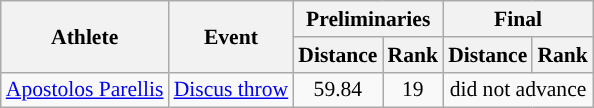<table class=wikitable style="font-size:90%;">
<tr>
<th rowspan=2>Athlete</th>
<th rowspan=2>Event</th>
<th colspan=2>Preliminaries</th>
<th colspan=2>Final</th>
</tr>
<tr>
<th>Distance</th>
<th>Rank</th>
<th>Distance</th>
<th>Rank</th>
</tr>
<tr>
<td><a href='#'>Apostolos Parellis</a></td>
<td><a href='#'>Discus throw</a></td>
<td align="center">59.84</td>
<td align="center">19</td>
<td align=center colspan=2>did not advance</td>
</tr>
</table>
